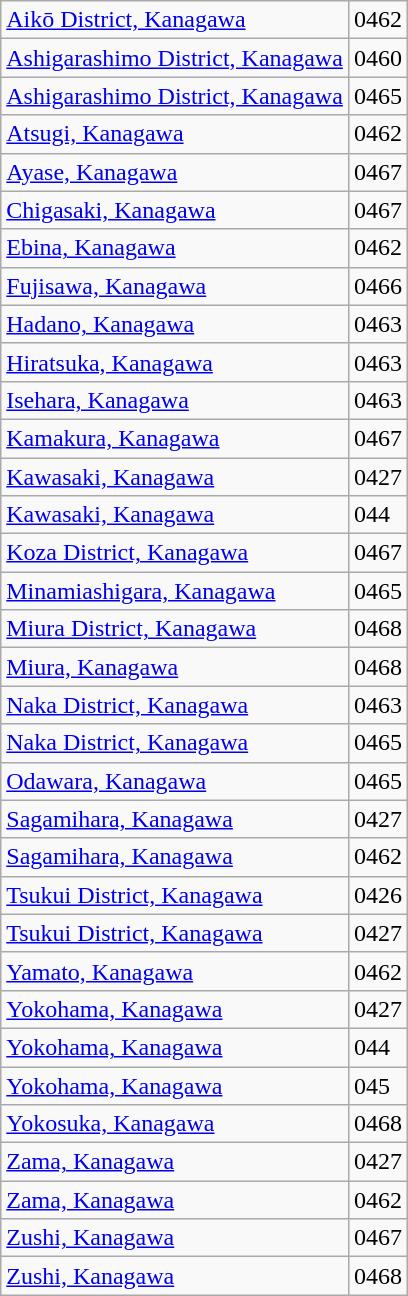<table class="wikitable">
<tr>
<td><a href='#'>Aikō District, Kanagawa</a></td>
<td>0462</td>
</tr>
<tr>
<td><a href='#'>Ashigarashimo District, Kanagawa</a></td>
<td>0460</td>
</tr>
<tr>
<td><a href='#'>Ashigarashimo District, Kanagawa</a></td>
<td>0465</td>
</tr>
<tr>
<td><a href='#'>Atsugi, Kanagawa</a></td>
<td>0462</td>
</tr>
<tr>
<td><a href='#'>Ayase, Kanagawa</a></td>
<td>0467</td>
</tr>
<tr>
<td><a href='#'>Chigasaki, Kanagawa</a></td>
<td>0467</td>
</tr>
<tr>
<td><a href='#'>Ebina, Kanagawa</a></td>
<td>0462</td>
</tr>
<tr>
<td><a href='#'>Fujisawa, Kanagawa</a></td>
<td>0466</td>
</tr>
<tr>
<td><a href='#'>Hadano, Kanagawa</a></td>
<td>0463</td>
</tr>
<tr>
<td><a href='#'>Hiratsuka, Kanagawa</a></td>
<td>0463</td>
</tr>
<tr>
<td><a href='#'>Isehara, Kanagawa</a></td>
<td>0463</td>
</tr>
<tr>
<td><a href='#'>Kamakura, Kanagawa</a></td>
<td>0467</td>
</tr>
<tr>
<td><a href='#'>Kawasaki, Kanagawa</a></td>
<td>0427</td>
</tr>
<tr>
<td><a href='#'>Kawasaki, Kanagawa</a></td>
<td>044</td>
</tr>
<tr>
<td><a href='#'>Koza District, Kanagawa</a></td>
<td>0467</td>
</tr>
<tr>
<td><a href='#'>Minamiashigara, Kanagawa</a></td>
<td>0465</td>
</tr>
<tr>
<td><a href='#'>Miura District, Kanagawa</a></td>
<td>0468</td>
</tr>
<tr>
<td><a href='#'>Miura, Kanagawa</a></td>
<td>0468</td>
</tr>
<tr>
<td><a href='#'>Naka District, Kanagawa</a></td>
<td>0463</td>
</tr>
<tr>
<td><a href='#'>Naka District, Kanagawa</a></td>
<td>0465</td>
</tr>
<tr>
<td><a href='#'>Odawara, Kanagawa</a></td>
<td>0465</td>
</tr>
<tr>
<td><a href='#'>Sagamihara, Kanagawa</a></td>
<td>0427</td>
</tr>
<tr>
<td><a href='#'>Sagamihara, Kanagawa</a></td>
<td>0462</td>
</tr>
<tr>
<td><a href='#'>Tsukui District, Kanagawa</a></td>
<td>0426</td>
</tr>
<tr>
<td><a href='#'>Tsukui District, Kanagawa</a></td>
<td>0427</td>
</tr>
<tr>
<td><a href='#'>Yamato, Kanagawa</a></td>
<td>0462</td>
</tr>
<tr>
<td><a href='#'>Yokohama, Kanagawa</a></td>
<td>0427</td>
</tr>
<tr>
<td><a href='#'>Yokohama, Kanagawa</a></td>
<td>044</td>
</tr>
<tr>
<td><a href='#'>Yokohama, Kanagawa</a></td>
<td>045</td>
</tr>
<tr>
<td><a href='#'>Yokosuka, Kanagawa</a></td>
<td>0468</td>
</tr>
<tr>
<td><a href='#'>Zama, Kanagawa</a></td>
<td>0427</td>
</tr>
<tr>
<td><a href='#'>Zama, Kanagawa</a></td>
<td>0462</td>
</tr>
<tr>
<td><a href='#'>Zushi, Kanagawa</a></td>
<td>0467</td>
</tr>
<tr>
<td><a href='#'>Zushi, Kanagawa</a></td>
<td>0468</td>
</tr>
</table>
